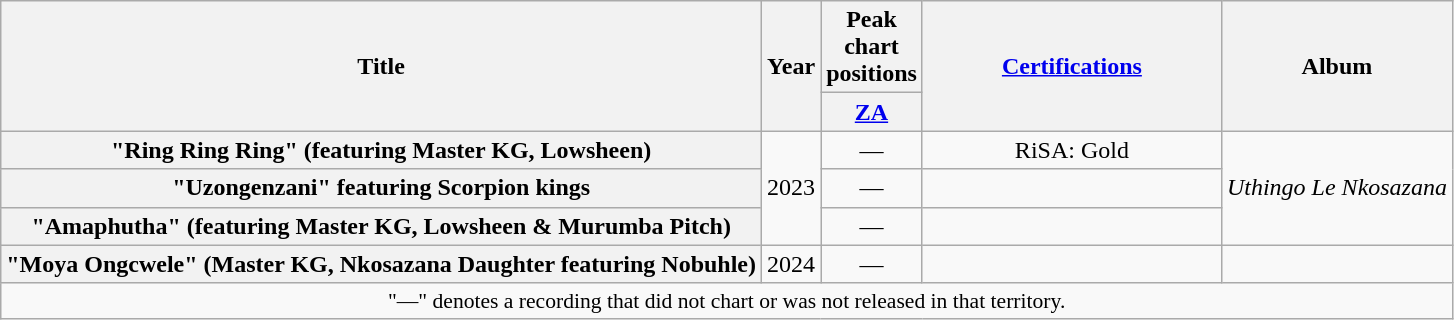<table class="wikitable plainrowheaders" style="text-align:center;">
<tr>
<th scope="col" rowspan="2">Title</th>
<th scope="col" rowspan="2">Year</th>
<th scope="col" colspan="1">Peak chart positions</th>
<th scope="col" rowspan="2" style="width:12em;"><a href='#'>Certifications</a></th>
<th scope="col" rowspan="2">Album</th>
</tr>
<tr>
<th scope="col" style="width:3em;font-size:100%;"><a href='#'>ZA</a><br></th>
</tr>
<tr>
<th scope="row">"Ring Ring Ring" (featuring Master KG, Lowsheen)</th>
<td rowspan=3>2023</td>
<td>—</td>
<td>RiSA: Gold</td>
<td rowspan=3><em>Uthingo Le Nkosazana</em></td>
</tr>
<tr>
<th scope="row">"Uzongenzani" featuring Scorpion kings</th>
<td>—</td>
<td></td>
</tr>
<tr>
<th scope="row">"Amaphutha" (featuring Master KG, Lowsheen & Murumba Pitch)</th>
<td>—</td>
<td></td>
</tr>
<tr>
<th scope="row">"Moya Ongcwele" (Master KG, Nkosazana Daughter featuring Nobuhle)</th>
<td>2024</td>
<td>—</td>
<td></td>
<td></td>
</tr>
<tr>
<td colspan="8" style="font-size:90%">"—" denotes a recording that did not chart or was not released in that territory.</td>
</tr>
</table>
